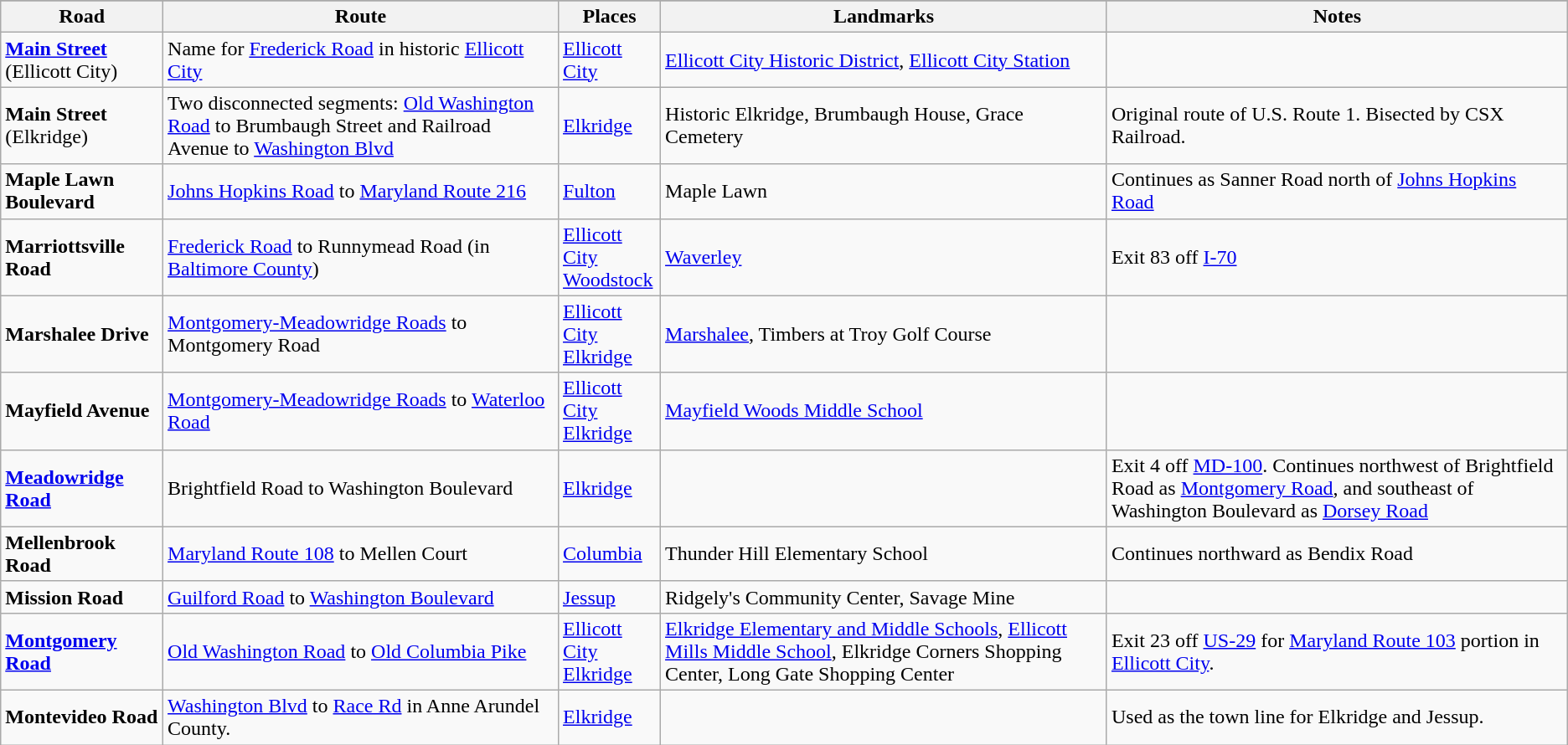<table class="wikitable">
<tr style="background-color:#DDDDDD;text-align:center;">
</tr>
<tr>
<th>Road</th>
<th>Route</th>
<th>Places</th>
<th>Landmarks</th>
<th>Notes</th>
</tr>
<tr>
<td><strong><a href='#'>Main Street</a></strong> (Ellicott City)</td>
<td>Name for <a href='#'>Frederick Road</a> in historic <a href='#'>Ellicott City</a></td>
<td><a href='#'>Ellicott City</a></td>
<td><a href='#'>Ellicott City Historic District</a>, <a href='#'>Ellicott City Station</a></td>
<td></td>
</tr>
<tr>
<td><strong>Main Street</strong> (Elkridge)</td>
<td>Two disconnected segments: <a href='#'>Old Washington Road</a> to Brumbaugh Street and Railroad Avenue to <a href='#'>Washington Blvd</a></td>
<td><a href='#'>Elkridge</a></td>
<td>Historic Elkridge, Brumbaugh House, Grace Cemetery</td>
<td>Original route of U.S. Route 1. Bisected by CSX Railroad.</td>
</tr>
<tr>
<td><strong>Maple Lawn Boulevard</strong></td>
<td><a href='#'>Johns Hopkins Road</a> to <a href='#'>Maryland Route 216</a></td>
<td><a href='#'>Fulton</a></td>
<td>Maple Lawn</td>
<td>Continues as Sanner Road north of <a href='#'>Johns Hopkins Road</a></td>
</tr>
<tr>
<td><strong>Marriottsville Road</strong></td>
<td><a href='#'>Frederick Road</a> to Runnymead Road (in <a href='#'>Baltimore County</a>)</td>
<td><a href='#'>Ellicott City</a><br><a href='#'>Woodstock</a></td>
<td><a href='#'>Waverley</a></td>
<td>Exit 83 off <a href='#'>I-70</a></td>
</tr>
<tr>
<td><strong>Marshalee Drive</strong></td>
<td><a href='#'>Montgomery-Meadowridge Roads</a> to Montgomery Road</td>
<td><a href='#'>Ellicott City</a><br><a href='#'>Elkridge</a></td>
<td><a href='#'>Marshalee</a>, Timbers at Troy Golf Course</td>
<td></td>
</tr>
<tr>
<td><strong>Mayfield Avenue</strong></td>
<td><a href='#'>Montgomery-Meadowridge Roads</a> to <a href='#'>Waterloo Road</a></td>
<td><a href='#'>Ellicott City</a><br><a href='#'>Elkridge</a></td>
<td><a href='#'>Mayfield Woods Middle School</a></td>
<td></td>
</tr>
<tr>
<td><strong><a href='#'>Meadowridge Road</a></strong></td>
<td>Brightfield Road to Washington Boulevard</td>
<td><a href='#'>Elkridge</a></td>
<td></td>
<td>Exit 4 off <a href='#'>MD-100</a>. Continues northwest of Brightfield Road as <a href='#'>Montgomery Road</a>, and southeast of Washington Boulevard as <a href='#'>Dorsey Road</a></td>
</tr>
<tr>
<td> <strong>Mellenbrook Road</strong></td>
<td><a href='#'>Maryland Route 108</a> to Mellen Court</td>
<td><a href='#'>Columbia</a></td>
<td>Thunder Hill Elementary School</td>
<td>Continues northward as Bendix Road</td>
</tr>
<tr>
<td> <strong>Mission Road</strong></td>
<td><a href='#'>Guilford Road</a> to <a href='#'>Washington Boulevard</a></td>
<td><a href='#'>Jessup</a></td>
<td>Ridgely's Community Center, Savage Mine</td>
<td></td>
</tr>
<tr>
<td><strong><a href='#'>Montgomery Road</a></strong></td>
<td><a href='#'>Old Washington Road</a> to <a href='#'>Old Columbia Pike</a></td>
<td><a href='#'>Ellicott City</a><br><a href='#'>Elkridge</a></td>
<td><a href='#'>Elkridge Elementary and Middle Schools</a>, <a href='#'>Ellicott Mills Middle School</a>, Elkridge Corners Shopping Center, Long Gate Shopping Center</td>
<td>Exit 23 off <a href='#'>US-29</a> for <a href='#'>Maryland Route 103</a> portion in <a href='#'>Ellicott City</a>.</td>
</tr>
<tr>
<td><strong>Montevideo Road</strong></td>
<td><a href='#'>Washington Blvd</a> to <a href='#'>Race Rd</a> in Anne Arundel County.</td>
<td><a href='#'>Elkridge</a></td>
<td></td>
<td>Used as the town line for Elkridge and Jessup.</td>
</tr>
</table>
